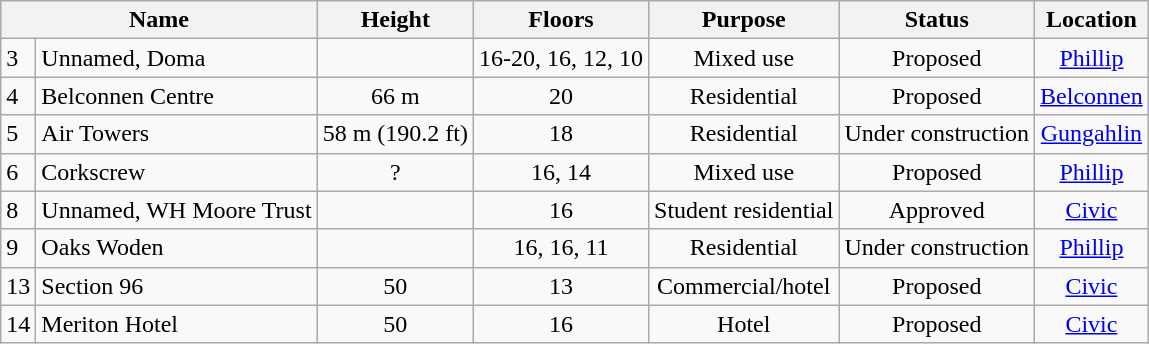<table class="wikitable">
<tr>
<th style="text-align:center;" colspan="2">Name</th>
<th align=center>Height</th>
<th align=center>Floors</th>
<th align=center>Purpose</th>
<th align=center>Status</th>
<th align=center>Location</th>
</tr>
<tr>
<td>3</td>
<td>Unnamed, Doma</td>
<td align=center></td>
<td align=center>16-20, 16, 12, 10</td>
<td align=center>Mixed use</td>
<td align=center>Proposed</td>
<td align=center><a href='#'>Phillip</a></td>
</tr>
<tr>
<td>4</td>
<td>Belconnen Centre</td>
<td style="text-align:center;">66 m</td>
<td style="text-align:center;">20</td>
<td style="text-align:center;">Residential</td>
<td style="text-align:center;">Proposed</td>
<td align=center><a href='#'>Belconnen</a></td>
</tr>
<tr>
<td>5</td>
<td>Air Towers</td>
<td align=center>58 m (190.2 ft)</td>
<td align=center>18</td>
<td align=center>Residential</td>
<td align=center>Under construction</td>
<td align=center><a href='#'>Gungahlin</a></td>
</tr>
<tr>
<td>6</td>
<td>Corkscrew</td>
<td align=center>?</td>
<td align=center>16, 14</td>
<td align=center>Mixed use</td>
<td align=center>Proposed</td>
<td align=center><a href='#'>Phillip</a></td>
</tr>
<tr>
<td>8</td>
<td>Unnamed, WH Moore Trust</td>
<td align=center></td>
<td align=center>16</td>
<td align=center>Student residential</td>
<td align=center>Approved</td>
<td align=center><a href='#'>Civic</a></td>
</tr>
<tr>
<td>9</td>
<td>Oaks Woden</td>
<td align=center></td>
<td align=center>16, 16, 11</td>
<td align=center>Residential</td>
<td align=center>Under construction</td>
<td align=center><a href='#'>Phillip</a></td>
</tr>
<tr>
<td>13</td>
<td>Section 96</td>
<td align=center>50</td>
<td align=center>13</td>
<td align=center>Commercial/hotel</td>
<td align=center>Proposed</td>
<td align=center><a href='#'>Civic</a></td>
</tr>
<tr>
<td>14</td>
<td>Meriton Hotel</td>
<td align=center>50</td>
<td align=center>16</td>
<td align=center>Hotel</td>
<td align=center>Proposed</td>
<td align=center><a href='#'>Civic</a></td>
</tr>
</table>
